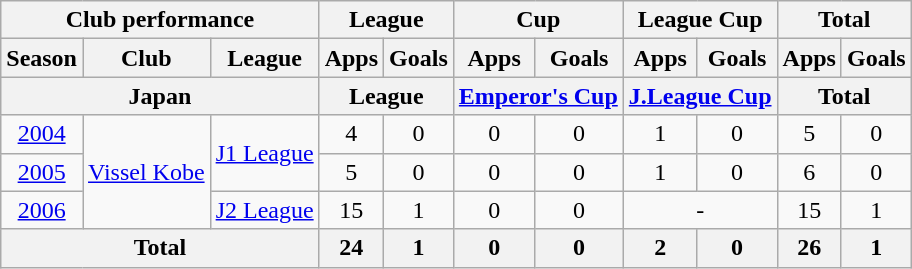<table class="wikitable" style="text-align:center;">
<tr>
<th colspan=3>Club performance</th>
<th colspan=2>League</th>
<th colspan=2>Cup</th>
<th colspan=2>League Cup</th>
<th colspan=2>Total</th>
</tr>
<tr>
<th>Season</th>
<th>Club</th>
<th>League</th>
<th>Apps</th>
<th>Goals</th>
<th>Apps</th>
<th>Goals</th>
<th>Apps</th>
<th>Goals</th>
<th>Apps</th>
<th>Goals</th>
</tr>
<tr>
<th colspan=3>Japan</th>
<th colspan=2>League</th>
<th colspan=2><a href='#'>Emperor's Cup</a></th>
<th colspan=2><a href='#'>J.League Cup</a></th>
<th colspan=2>Total</th>
</tr>
<tr>
<td><a href='#'>2004</a></td>
<td rowspan="3"><a href='#'>Vissel Kobe</a></td>
<td rowspan="2"><a href='#'>J1 League</a></td>
<td>4</td>
<td>0</td>
<td>0</td>
<td>0</td>
<td>1</td>
<td>0</td>
<td>5</td>
<td>0</td>
</tr>
<tr>
<td><a href='#'>2005</a></td>
<td>5</td>
<td>0</td>
<td>0</td>
<td>0</td>
<td>1</td>
<td>0</td>
<td>6</td>
<td>0</td>
</tr>
<tr>
<td><a href='#'>2006</a></td>
<td><a href='#'>J2 League</a></td>
<td>15</td>
<td>1</td>
<td>0</td>
<td>0</td>
<td colspan="2">-</td>
<td>15</td>
<td>1</td>
</tr>
<tr>
<th colspan=3>Total</th>
<th>24</th>
<th>1</th>
<th>0</th>
<th>0</th>
<th>2</th>
<th>0</th>
<th>26</th>
<th>1</th>
</tr>
</table>
